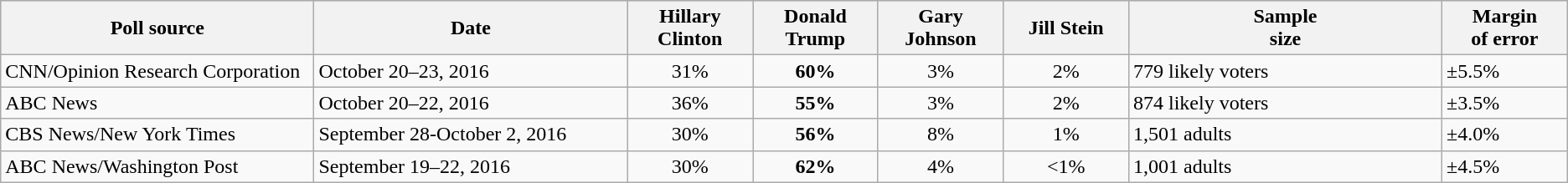<table class="wikitable sortable">
<tr style="background:lightgrey;">
<th width="20%">Poll source</th>
<th width="20%">Date</th>
<th width="8%">Hillary Clinton<br><small></small></th>
<th width="8%">Donald Trump<br><small></small></th>
<th width="8%">Gary Johnson<br><small></small></th>
<th width="8%">Jill Stein<br><small></small></th>
<th width="20%">Sample<br>size</th>
<th width="8%">Margin<br>of error</th>
</tr>
<tr>
<td>CNN/Opinion Research Corporation</td>
<td>October 20–23, 2016</td>
<td align="center">31%</td>
<td align="center" ><strong>60%</strong></td>
<td align="center">3%</td>
<td align="center">2%</td>
<td>779 likely voters</td>
<td>±5.5%</td>
</tr>
<tr>
<td>ABC News</td>
<td>October 20–22, 2016</td>
<td align="center">36%</td>
<td align="center" ><strong>55%</strong></td>
<td align="center">3%</td>
<td align="center">2%</td>
<td>874 likely voters</td>
<td>±3.5%</td>
</tr>
<tr>
<td>CBS News/New York Times</td>
<td>September 28-October 2, 2016</td>
<td align="center">30%</td>
<td align="center" ><strong>56%</strong></td>
<td align="center">8%</td>
<td align="center">1%</td>
<td>1,501 adults</td>
<td>±4.0%</td>
</tr>
<tr>
<td>ABC News/Washington Post</td>
<td>September 19–22, 2016</td>
<td align="center">30%</td>
<td align="center" ><strong>62%</strong></td>
<td align="center">4%</td>
<td align="center"><1%</td>
<td>1,001 adults</td>
<td>±4.5%</td>
</tr>
</table>
